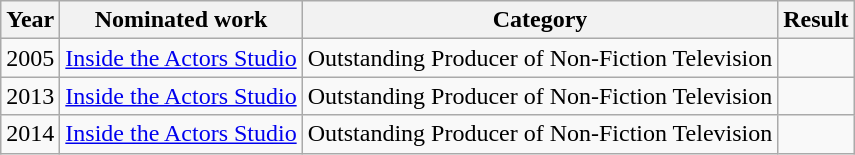<table class="wikitable">
<tr>
<th>Year</th>
<th>Nominated work</th>
<th>Category</th>
<th>Result</th>
</tr>
<tr>
<td>2005</td>
<td><a href='#'>Inside the Actors Studio</a></td>
<td>Outstanding Producer of Non-Fiction Television</td>
<td></td>
</tr>
<tr>
<td>2013</td>
<td><a href='#'>Inside the Actors Studio</a></td>
<td>Outstanding Producer of Non-Fiction Television</td>
<td></td>
</tr>
<tr>
<td>2014</td>
<td><a href='#'>Inside the Actors Studio</a></td>
<td>Outstanding Producer of Non-Fiction Television</td>
<td></td>
</tr>
</table>
